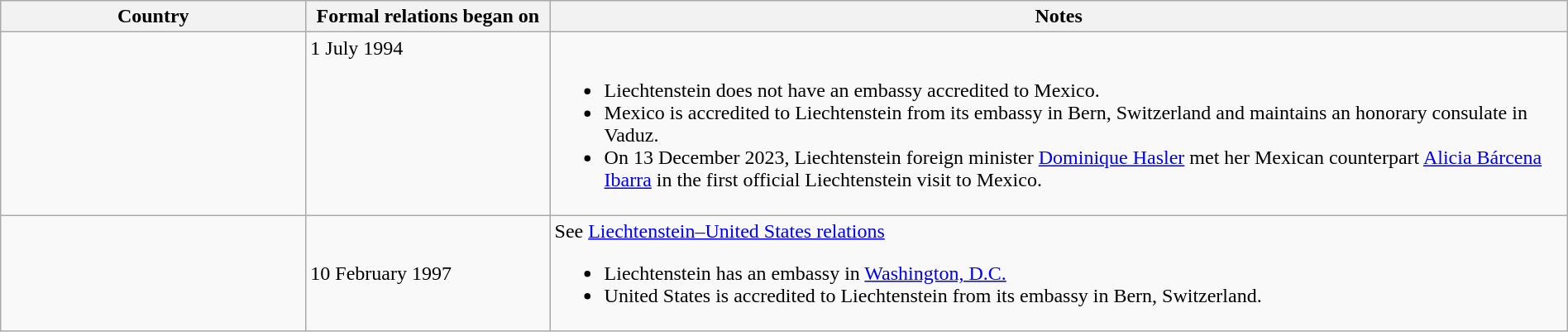<table class="wikitable sortable" style="width:100%; margin:auto;">
<tr>
<th style="width:15%;">Country</th>
<th style="width:12%;">Formal relations began on</th>
<th style="width:50%;">Notes</th>
</tr>
<tr valign="top">
<td></td>
<td>1 July 1994</td>
<td><br><ul><li>Liechtenstein does not have an embassy accredited to Mexico.</li><li>Mexico is accredited to Liechtenstein from its embassy in Bern, Switzerland and maintains an honorary consulate in Vaduz.</li><li>On 13 December 2023, Liechtenstein foreign minister <a href='#'>Dominique Hasler</a> met her Mexican counterpart <a href='#'>Alicia Bárcena Ibarra</a> in the first official Liechtenstein visit to Mexico.</li></ul></td>
</tr>
<tr>
<td></td>
<td>10 February 1997</td>
<td>See <a href='#'>Liechtenstein–United States relations</a><br><ul><li>Liechtenstein has an embassy in <a href='#'>Washington, D.C.</a></li><li>United States is accredited to Liechtenstein from its embassy in Bern, Switzerland.</li></ul></td>
</tr>
</table>
